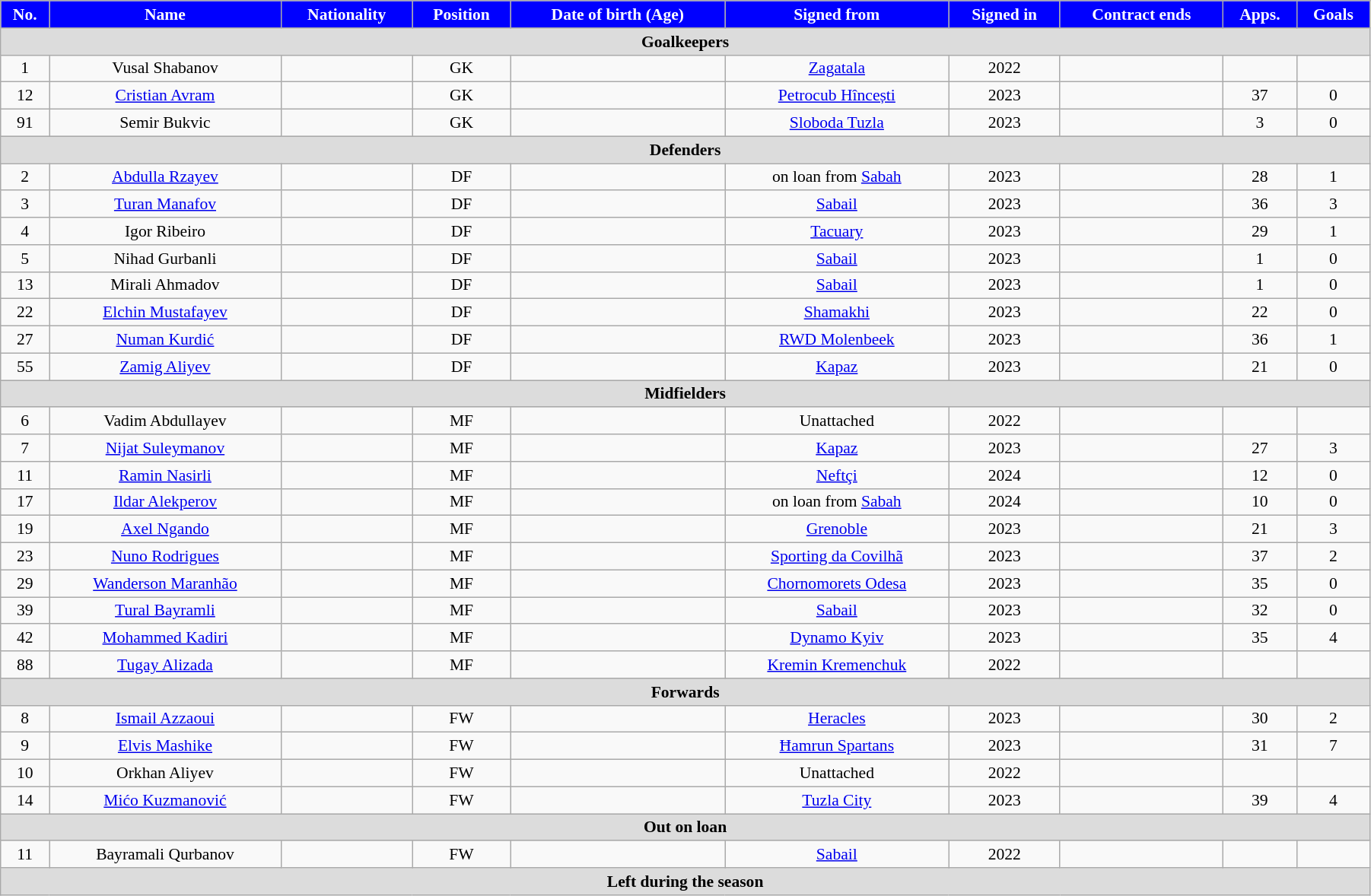<table class="wikitable"  style="text-align:center; font-size:90%; width:95%;">
<tr>
<th style="background:#0000ff; color:#FFFFFF; text-align:center;">No.</th>
<th style="background:#0000ff; color:#FFFFFF; text-align:center;">Name</th>
<th style="background:#0000ff; color:#FFFFFF; text-align:center;">Nationality</th>
<th style="background:#0000ff; color:#FFFFFF; text-align:center;">Position</th>
<th style="background:#0000ff; color:#FFFFFF; text-align:center;">Date of birth (Age)</th>
<th style="background:#0000ff; color:#FFFFFF; text-align:center;">Signed from</th>
<th style="background:#0000ff; color:#FFFFFF; text-align:center;">Signed in</th>
<th style="background:#0000ff; color:#FFFFFF; text-align:center;">Contract ends</th>
<th style="background:#0000ff; color:#FFFFFF; text-align:center;">Apps.</th>
<th style="background:#0000ff; color:#FFFFFF; text-align:center;">Goals</th>
</tr>
<tr>
<th colspan="11"  style="background:#dcdcdc; text-align:center;">Goalkeepers</th>
</tr>
<tr>
<td>1</td>
<td>Vusal Shabanov</td>
<td></td>
<td>GK</td>
<td></td>
<td><a href='#'>Zagatala</a></td>
<td>2022</td>
<td></td>
<td></td>
<td></td>
</tr>
<tr>
<td>12</td>
<td><a href='#'>Cristian Avram</a></td>
<td></td>
<td>GK</td>
<td></td>
<td><a href='#'>Petrocub Hîncești</a></td>
<td>2023</td>
<td></td>
<td>37</td>
<td>0</td>
</tr>
<tr>
<td>91</td>
<td>Semir Bukvic</td>
<td></td>
<td>GK</td>
<td></td>
<td><a href='#'>Sloboda Tuzla</a></td>
<td>2023</td>
<td></td>
<td>3</td>
<td>0</td>
</tr>
<tr>
<th colspan="11"  style="background:#dcdcdc; text-align:center;">Defenders</th>
</tr>
<tr>
<td>2</td>
<td><a href='#'>Abdulla Rzayev</a></td>
<td></td>
<td>DF</td>
<td></td>
<td>on loan from <a href='#'>Sabah</a></td>
<td>2023</td>
<td></td>
<td>28</td>
<td>1</td>
</tr>
<tr>
<td>3</td>
<td><a href='#'>Turan Manafov</a></td>
<td></td>
<td>DF</td>
<td></td>
<td><a href='#'>Sabail</a></td>
<td>2023</td>
<td></td>
<td>36</td>
<td>3</td>
</tr>
<tr>
<td>4</td>
<td>Igor Ribeiro</td>
<td></td>
<td>DF</td>
<td></td>
<td><a href='#'>Tacuary</a></td>
<td>2023</td>
<td></td>
<td>29</td>
<td>1</td>
</tr>
<tr>
<td>5</td>
<td>Nihad Gurbanli</td>
<td></td>
<td>DF</td>
<td></td>
<td><a href='#'>Sabail</a></td>
<td>2023</td>
<td></td>
<td>1</td>
<td>0</td>
</tr>
<tr>
<td>13</td>
<td>Mirali Ahmadov</td>
<td></td>
<td>DF</td>
<td></td>
<td><a href='#'>Sabail</a></td>
<td>2023</td>
<td></td>
<td>1</td>
<td>0</td>
</tr>
<tr>
<td>22</td>
<td><a href='#'>Elchin Mustafayev</a></td>
<td></td>
<td>DF</td>
<td></td>
<td><a href='#'>Shamakhi</a></td>
<td>2023</td>
<td></td>
<td>22</td>
<td>0</td>
</tr>
<tr>
<td>27</td>
<td><a href='#'>Numan Kurdić</a></td>
<td></td>
<td>DF</td>
<td></td>
<td><a href='#'>RWD Molenbeek</a></td>
<td>2023</td>
<td></td>
<td>36</td>
<td>1</td>
</tr>
<tr>
<td>55</td>
<td><a href='#'>Zamig Aliyev</a></td>
<td></td>
<td>DF</td>
<td></td>
<td><a href='#'>Kapaz</a></td>
<td>2023</td>
<td></td>
<td>21</td>
<td>0</td>
</tr>
<tr>
<th colspan="11"  style="background:#dcdcdc; text-align:center;">Midfielders</th>
</tr>
<tr>
<td>6</td>
<td>Vadim Abdullayev</td>
<td></td>
<td>MF</td>
<td></td>
<td>Unattached</td>
<td>2022</td>
<td></td>
<td></td>
<td></td>
</tr>
<tr>
<td>7</td>
<td><a href='#'>Nijat Suleymanov</a></td>
<td></td>
<td>MF</td>
<td></td>
<td><a href='#'>Kapaz</a></td>
<td>2023</td>
<td></td>
<td>27</td>
<td>3</td>
</tr>
<tr>
<td>11</td>
<td><a href='#'>Ramin Nasirli</a></td>
<td></td>
<td>MF</td>
<td></td>
<td><a href='#'>Neftçi</a></td>
<td>2024</td>
<td></td>
<td>12</td>
<td>0</td>
</tr>
<tr>
<td>17</td>
<td><a href='#'>Ildar Alekperov</a></td>
<td></td>
<td>MF</td>
<td></td>
<td>on loan from <a href='#'>Sabah</a></td>
<td>2024</td>
<td></td>
<td>10</td>
<td>0</td>
</tr>
<tr>
<td>19</td>
<td><a href='#'>Axel Ngando</a></td>
<td></td>
<td>MF</td>
<td></td>
<td><a href='#'>Grenoble</a></td>
<td>2023</td>
<td></td>
<td>21</td>
<td>3</td>
</tr>
<tr>
<td>23</td>
<td><a href='#'>Nuno Rodrigues</a></td>
<td></td>
<td>MF</td>
<td></td>
<td><a href='#'>Sporting da Covilhã</a></td>
<td>2023</td>
<td></td>
<td>37</td>
<td>2</td>
</tr>
<tr>
<td>29</td>
<td><a href='#'>Wanderson Maranhão</a></td>
<td></td>
<td>MF</td>
<td></td>
<td><a href='#'>Chornomorets Odesa</a></td>
<td>2023</td>
<td></td>
<td>35</td>
<td>0</td>
</tr>
<tr>
<td>39</td>
<td><a href='#'>Tural Bayramli</a></td>
<td></td>
<td>MF</td>
<td></td>
<td><a href='#'>Sabail</a></td>
<td>2023</td>
<td></td>
<td>32</td>
<td>0</td>
</tr>
<tr>
<td>42</td>
<td><a href='#'>Mohammed Kadiri</a></td>
<td></td>
<td>MF</td>
<td></td>
<td><a href='#'>Dynamo Kyiv</a></td>
<td>2023</td>
<td></td>
<td>35</td>
<td>4</td>
</tr>
<tr>
<td>88</td>
<td><a href='#'>Tugay Alizada</a></td>
<td></td>
<td>MF</td>
<td></td>
<td><a href='#'>Kremin Kremenchuk</a></td>
<td>2022</td>
<td></td>
<td></td>
<td></td>
</tr>
<tr>
<th colspan="11"  style="background:#dcdcdc; text-align:center;">Forwards</th>
</tr>
<tr>
<td>8</td>
<td><a href='#'>Ismail Azzaoui</a></td>
<td></td>
<td>FW</td>
<td></td>
<td><a href='#'>Heracles</a></td>
<td>2023</td>
<td></td>
<td>30</td>
<td>2</td>
</tr>
<tr>
<td>9</td>
<td><a href='#'>Elvis Mashike</a></td>
<td></td>
<td>FW</td>
<td></td>
<td><a href='#'>Ħamrun Spartans</a></td>
<td>2023</td>
<td></td>
<td>31</td>
<td>7</td>
</tr>
<tr>
<td>10</td>
<td>Orkhan Aliyev</td>
<td></td>
<td>FW</td>
<td></td>
<td>Unattached</td>
<td>2022</td>
<td></td>
<td></td>
<td></td>
</tr>
<tr>
<td>14</td>
<td><a href='#'>Mićo Kuzmanović</a></td>
<td></td>
<td>FW</td>
<td></td>
<td><a href='#'>Tuzla City</a></td>
<td>2023</td>
<td></td>
<td>39</td>
<td>4</td>
</tr>
<tr>
<th colspan="11"  style="background:#dcdcdc; text-align:center;">Out on loan</th>
</tr>
<tr>
<td>11</td>
<td>Bayramali Qurbanov</td>
<td></td>
<td>FW</td>
<td></td>
<td><a href='#'>Sabail</a></td>
<td>2022</td>
<td></td>
<td></td>
<td></td>
</tr>
<tr>
<th colspan="11"  style="background:#dcdcdc; text-align:center;">Left during the season</th>
</tr>
</table>
